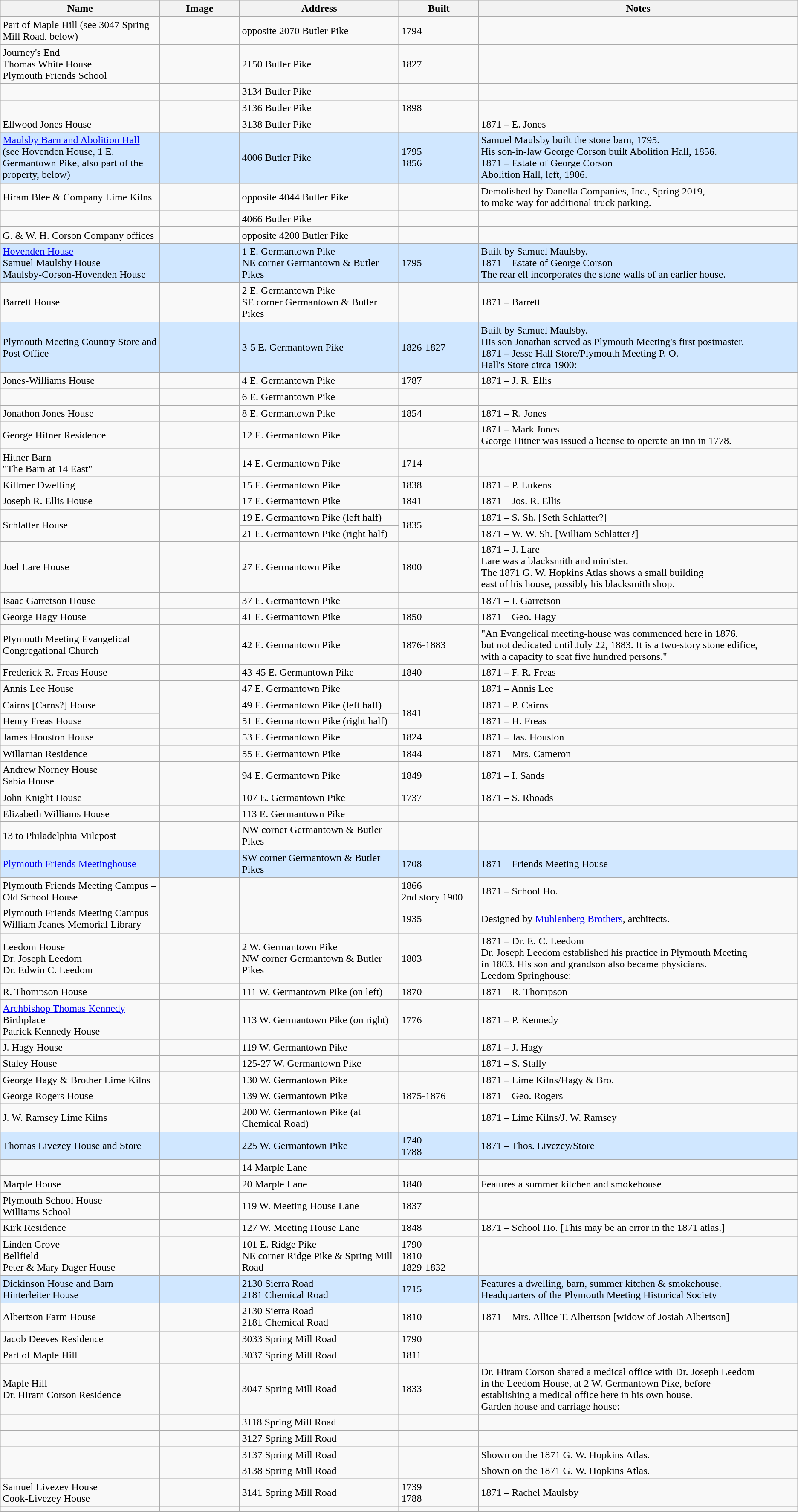<table class="wikitable sortable">
<tr>
<th width="20%">Name</th>
<th width="10%">Image</th>
<th width="20%">Address</th>
<th width="10%">Built</th>
<th width="40%">Notes</th>
</tr>
<tr>
<td>Part of Maple Hill (see 3047 Spring Mill Road, below)</td>
<td></td>
<td>opposite 2070 Butler Pike</td>
<td>1794</td>
<td></td>
</tr>
<tr>
<td>Journey's End<br>Thomas White House<br>Plymouth Friends School</td>
<td></td>
<td>2150 Butler Pike</td>
<td>1827</td>
<td></td>
</tr>
<tr>
<td></td>
<td></td>
<td>3134 Butler Pike</td>
<td></td>
<td></td>
</tr>
<tr>
<td></td>
<td></td>
<td>3136 Butler Pike</td>
<td>1898</td>
<td></td>
</tr>
<tr>
<td>Ellwood Jones House</td>
<td></td>
<td>3138 Butler Pike</td>
<td></td>
<td>1871 – E. Jones</td>
</tr>
<tr style="background-color:#D0E7FF">
<td><a href='#'>Maulsby Barn and Abolition Hall</a> (see Hovenden House, 1 E. Germantown Pike, also part of the property, below)</td>
<td></td>
<td>4006 Butler Pike</td>
<td>1795<br>1856</td>
<td>Samuel Maulsby built the stone barn, 1795.<br>His son-in-law George Corson built Abolition Hall, 1856.<br>1871 – Estate of George Corson<br>Abolition Hall, left, 1906.</td>
</tr>
<tr>
<td>Hiram Blee & Company Lime Kilns</td>
<td></td>
<td>opposite 4044 Butler Pike</td>
<td></td>
<td>Demolished by Danella Companies, Inc., Spring 2019,<br>to make way for additional truck parking.</td>
</tr>
<tr>
<td></td>
<td></td>
<td>4066 Butler Pike</td>
<td></td>
<td></td>
</tr>
<tr>
<td>G. & W. H. Corson Company offices</td>
<td></td>
<td>opposite 4200 Butler Pike</td>
<td></td>
<td></td>
</tr>
<tr style="background-color:#D0E7FF">
<td><a href='#'>Hovenden House</a><br>Samuel Maulsby House<br>Maulsby-Corson-Hovenden House</td>
<td></td>
<td>1 E. Germantown Pike<br>NE corner Germantown & Butler Pikes</td>
<td>1795</td>
<td>Built by Samuel Maulsby.<br>1871 – Estate of George Corson<br>The rear ell incorporates the stone walls of an earlier house.</td>
</tr>
<tr>
<td>Barrett House</td>
<td></td>
<td>2 E. Germantown Pike<br>SE corner Germantown & Butler Pikes</td>
<td></td>
<td>1871 – Barrett</td>
</tr>
<tr style="background-color:#D0E7FF">
<td>Plymouth Meeting Country Store and Post Office</td>
<td></td>
<td>3-5 E. Germantown Pike</td>
<td>1826-1827</td>
<td>Built by Samuel Maulsby.<br>His son Jonathan served as Plymouth Meeting's first postmaster.<br>1871 – Jesse Hall Store/Plymouth Meeting P. O.<br>Hall's Store circa 1900:</td>
</tr>
<tr>
<td>Jones-Williams House</td>
<td></td>
<td>4 E. Germantown Pike</td>
<td>1787</td>
<td>1871 – J. R. Ellis</td>
</tr>
<tr>
<td></td>
<td></td>
<td>6 E. Germantown Pike</td>
<td></td>
<td></td>
</tr>
<tr>
<td>Jonathon Jones House</td>
<td></td>
<td>8 E. Germantown Pike</td>
<td>1854</td>
<td>1871 – R. Jones</td>
</tr>
<tr>
<td>George Hitner Residence</td>
<td></td>
<td>12 E. Germantown Pike</td>
<td></td>
<td>1871 – Mark Jones<br>George Hitner was issued a license to operate an inn in 1778.</td>
</tr>
<tr>
<td>Hitner Barn<br>"The Barn at 14 East"</td>
<td></td>
<td>14 E. Germantown Pike</td>
<td>1714</td>
<td></td>
</tr>
<tr>
<td>Killmer Dwelling</td>
<td></td>
<td>15 E. Germantown Pike</td>
<td>1838</td>
<td>1871 – P. Lukens</td>
</tr>
<tr>
<td>Joseph R. Ellis House</td>
<td></td>
<td>17 E. Germantown Pike</td>
<td>1841</td>
<td>1871 – Jos. R. Ellis</td>
</tr>
<tr>
<td rowspan="2">Schlatter House</td>
<td rowspan="2"></td>
<td>19 E. Germantown Pike (left half)</td>
<td rowspan="2">1835</td>
<td>1871 – S. Sh. [Seth Schlatter?]</td>
</tr>
<tr>
<td>21 E. Germantown Pike (right half)</td>
<td>1871 – W. W. Sh. [William Schlatter?]</td>
</tr>
<tr>
<td>Joel Lare House</td>
<td></td>
<td>27 E. Germantown Pike</td>
<td>1800</td>
<td>1871 – J. Lare<br>Lare was a blacksmith and minister.<br>The 1871 G. W. Hopkins Atlas shows a small building<br>east of his house, possibly his blacksmith shop.</td>
</tr>
<tr>
<td>Isaac Garretson House</td>
<td></td>
<td>37 E. Germantown Pike</td>
<td></td>
<td>1871 – I. Garretson</td>
</tr>
<tr>
<td>George Hagy House</td>
<td></td>
<td>41 E. Germantown Pike</td>
<td>1850</td>
<td>1871 – Geo. Hagy</td>
</tr>
<tr>
<td>Plymouth Meeting Evangelical Congregational Church</td>
<td></td>
<td>42 E. Germantown Pike</td>
<td>1876-1883</td>
<td>"An Evangelical meeting-house was commenced here in 1876,<br>but not dedicated until July 22, 1883. It is a two-story stone edifice,<br>with a capacity to seat five hundred persons."</td>
</tr>
<tr>
<td>Frederick R. Freas House</td>
<td></td>
<td>43-45 E. Germantown Pike</td>
<td>1840</td>
<td>1871 – F. R. Freas</td>
</tr>
<tr>
<td>Annis Lee House</td>
<td></td>
<td>47 E. Germantown Pike</td>
<td></td>
<td>1871 – Annis Lee</td>
</tr>
<tr>
<td>Cairns [Carns?] House</td>
<td rowspan="2"></td>
<td>49 E. Germantown Pike (left half)</td>
<td rowspan="2">1841</td>
<td>1871 – P. Cairns</td>
</tr>
<tr>
<td>Henry Freas House</td>
<td>51 E. Germantown Pike (right half)</td>
<td>1871 – H. Freas</td>
</tr>
<tr>
<td>James Houston House</td>
<td></td>
<td>53 E. Germantown Pike</td>
<td>1824</td>
<td>1871 – Jas. Houston</td>
</tr>
<tr>
<td>Willaman Residence</td>
<td></td>
<td>55 E. Germantown Pike</td>
<td>1844</td>
<td>1871 – Mrs. Cameron</td>
</tr>
<tr>
<td>Andrew Norney House<br>Sabia House</td>
<td></td>
<td>94 E. Germantown Pike</td>
<td>1849</td>
<td>1871 – I. Sands</td>
</tr>
<tr>
<td>John Knight House</td>
<td></td>
<td>107 E. Germantown Pike</td>
<td>1737</td>
<td>1871 – S. Rhoads</td>
</tr>
<tr>
<td>Elizabeth Williams House</td>
<td></td>
<td>113 E. Germantown Pike</td>
<td></td>
<td></td>
</tr>
<tr>
<td>13 to Philadelphia Milepost</td>
<td></td>
<td>NW corner Germantown & Butler Pikes</td>
<td></td>
<td></td>
</tr>
<tr style="background-color:#D0E7FF">
<td><a href='#'>Plymouth Friends Meetinghouse</a></td>
<td></td>
<td>SW corner Germantown & Butler Pikes</td>
<td>1708</td>
<td>1871 – Friends Meeting House</td>
</tr>
<tr>
<td>Plymouth Friends Meeting Campus – Old School House</td>
<td></td>
<td></td>
<td>1866<br>2nd story 1900</td>
<td>1871 – School Ho.</td>
</tr>
<tr>
<td>Plymouth Friends Meeting Campus – William Jeanes Memorial Library</td>
<td></td>
<td></td>
<td>1935</td>
<td>Designed by <a href='#'>Muhlenberg Brothers</a>, architects.</td>
</tr>
<tr>
<td>Leedom House<br>Dr. Joseph Leedom<br>Dr. Edwin C. Leedom</td>
<td></td>
<td>2 W. Germantown Pike<br>NW corner Germantown & Butler Pikes</td>
<td>1803</td>
<td>1871 – Dr. E. C. Leedom<br>Dr. Joseph Leedom established his practice in Plymouth Meeting<br>in 1803. His son and grandson also became physicians.<br>Leedom Springhouse:</td>
</tr>
<tr>
<td>R. Thompson House</td>
<td></td>
<td>111 W. Germantown Pike (on left)</td>
<td>1870</td>
<td>1871 – R. Thompson</td>
</tr>
<tr>
<td><a href='#'>Archbishop Thomas Kennedy</a> Birthplace<br>Patrick Kennedy House</td>
<td></td>
<td>113 W. Germantown Pike (on right)</td>
<td>1776</td>
<td>1871 – P. Kennedy</td>
</tr>
<tr>
<td>J. Hagy House</td>
<td></td>
<td>119 W. Germantown Pike</td>
<td></td>
<td>1871 – J. Hagy</td>
</tr>
<tr>
<td>Staley House</td>
<td></td>
<td>125-27 W. Germantown Pike</td>
<td></td>
<td>1871 – S. Stally</td>
</tr>
<tr>
<td>George Hagy & Brother Lime Kilns</td>
<td></td>
<td>130 W. Germantown Pike</td>
<td></td>
<td>1871 – Lime Kilns/Hagy & Bro.</td>
</tr>
<tr>
<td>George Rogers House</td>
<td></td>
<td>139 W. Germantown Pike</td>
<td>1875-1876</td>
<td>1871 – Geo. Rogers</td>
</tr>
<tr>
<td>J. W. Ramsey Lime Kilns</td>
<td></td>
<td>200 W. Germantown Pike (at Chemical Road)</td>
<td></td>
<td>1871 – Lime Kilns/J. W. Ramsey</td>
</tr>
<tr style="background-color:#D0E7FF">
<td>Thomas Livezey House and Store</td>
<td></td>
<td>225 W. Germantown Pike</td>
<td>1740<br>1788</td>
<td>1871 – Thos. Livezey/Store</td>
</tr>
<tr>
<td></td>
<td></td>
<td>14 Marple Lane</td>
<td></td>
<td></td>
</tr>
<tr>
<td>Marple House</td>
<td></td>
<td>20 Marple Lane</td>
<td>1840</td>
<td>Features a summer kitchen and smokehouse</td>
</tr>
<tr>
<td>Plymouth School House<br>Williams School</td>
<td></td>
<td>119 W. Meeting House Lane</td>
<td>1837</td>
<td></td>
</tr>
<tr>
<td>Kirk Residence</td>
<td></td>
<td>127 W. Meeting House Lane</td>
<td>1848</td>
<td>1871 – School Ho. [This may be an error in the 1871 atlas.]</td>
</tr>
<tr>
<td>Linden Grove<br>Bellfield<br>Peter & Mary Dager House</td>
<td></td>
<td>101 E. Ridge Pike<br>NE corner Ridge Pike & Spring Mill Road</td>
<td>1790<br>1810<br>1829-1832</td>
<td></td>
</tr>
<tr style="background-color:#D0E7FF">
<td>Dickinson House and Barn<br>Hinterleiter House</td>
<td></td>
<td>2130 Sierra Road<br>2181 Chemical Road</td>
<td>1715</td>
<td>Features a dwelling, barn, summer kitchen & smokehouse.<br>Headquarters of the Plymouth Meeting Historical Society</td>
</tr>
<tr>
<td>Albertson Farm House</td>
<td></td>
<td>2130 Sierra Road<br>2181 Chemical Road</td>
<td>1810</td>
<td>1871 – Mrs. Allice T. Albertson [widow of Josiah Albertson]</td>
</tr>
<tr>
<td>Jacob Deeves Residence</td>
<td></td>
<td>3033 Spring Mill Road</td>
<td>1790</td>
<td></td>
</tr>
<tr>
<td>Part of Maple Hill</td>
<td></td>
<td>3037 Spring Mill Road</td>
<td>1811</td>
<td></td>
</tr>
<tr>
<td>Maple Hill<br>Dr. Hiram Corson Residence</td>
<td></td>
<td>3047 Spring Mill Road</td>
<td>1833</td>
<td>Dr. Hiram Corson shared a medical office with Dr. Joseph Leedom<br>in the Leedom House, at 2 W. Germantown Pike, before<br>establishing a medical office here in his own house.<br>Garden house and carriage house:</td>
</tr>
<tr>
<td></td>
<td></td>
<td>3118 Spring Mill Road</td>
<td></td>
<td></td>
</tr>
<tr>
<td></td>
<td></td>
<td>3127 Spring Mill Road</td>
<td></td>
<td></td>
</tr>
<tr>
<td></td>
<td></td>
<td>3137 Spring Mill Road</td>
<td></td>
<td>Shown on the 1871 G. W. Hopkins Atlas.</td>
</tr>
<tr>
<td></td>
<td></td>
<td>3138 Spring Mill Road</td>
<td></td>
<td>Shown on the 1871 G. W. Hopkins Atlas.</td>
</tr>
<tr>
<td>Samuel Livezey House<br>Cook-Livezey House</td>
<td></td>
<td>3141 Spring Mill Road</td>
<td>1739<br>1788</td>
<td>1871 – Rachel Maulsby</td>
</tr>
<tr>
<td></td>
<td></td>
<td></td>
<td></td>
<td></td>
</tr>
</table>
